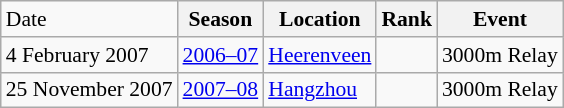<table class="wikitable sortable" style="font-size:90%" style="text-align:center">
<tr>
<td>Date</td>
<th>Season</th>
<th>Location</th>
<th>Rank</th>
<th>Event</th>
</tr>
<tr>
<td>4 February 2007</td>
<td><a href='#'>2006–07</a></td>
<td><a href='#'>Heerenveen</a></td>
<td></td>
<td>3000m Relay</td>
</tr>
<tr>
<td>25 November 2007</td>
<td><a href='#'>2007–08</a></td>
<td><a href='#'>Hangzhou</a></td>
<td></td>
<td>3000m Relay</td>
</tr>
</table>
